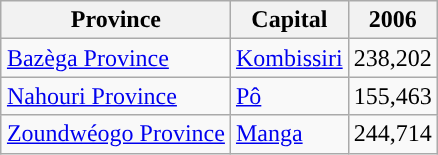<table class="wikitable" | style="clear:right; float:right;">
<tr>
<th>Province</th>
<th>Capital</th>
<th>2006</th>
</tr>
<tr>
<td><a href='#'>Bazèga Province</a></td>
<td><a href='#'>Kombissiri</a></td>
<td>238,202</td>
</tr>
<tr>
<td><a href='#'>Nahouri Province</a></td>
<td><a href='#'>Pô</a></td>
<td>155,463</td>
</tr>
<tr>
<td><a href='#'>Zoundwéogo Province</a></td>
<td><a href='#'>Manga</a></td>
<td>244,714</td>
</tr>
</table>
